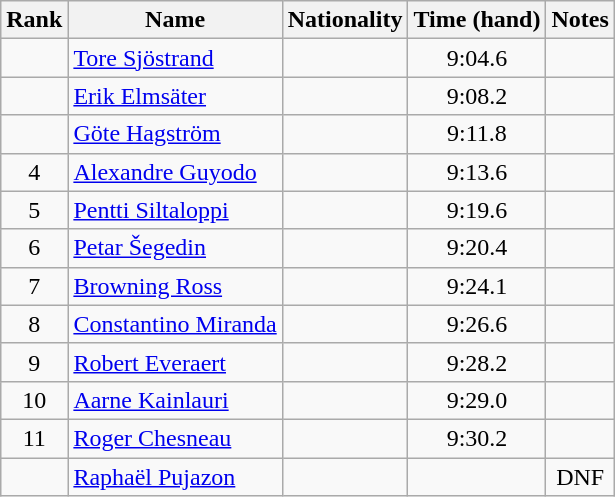<table class="wikitable sortable" style="text-align:center">
<tr>
<th>Rank</th>
<th>Name</th>
<th>Nationality</th>
<th>Time (hand)</th>
<th>Notes</th>
</tr>
<tr>
<td></td>
<td align=left><a href='#'>Tore Sjöstrand</a></td>
<td align=left></td>
<td>9:04.6</td>
<td></td>
</tr>
<tr>
<td></td>
<td align=left><a href='#'>Erik Elmsäter</a></td>
<td align=left></td>
<td>9:08.2</td>
<td></td>
</tr>
<tr>
<td></td>
<td align=left><a href='#'>Göte Hagström</a></td>
<td align=left></td>
<td>9:11.8</td>
<td></td>
</tr>
<tr>
<td>4</td>
<td align=left><a href='#'>Alexandre Guyodo</a></td>
<td align=left></td>
<td>9:13.6</td>
<td></td>
</tr>
<tr>
<td>5</td>
<td align=left><a href='#'>Pentti Siltaloppi</a></td>
<td align=left></td>
<td>9:19.6</td>
<td></td>
</tr>
<tr>
<td>6</td>
<td align=left><a href='#'>Petar Šegedin</a></td>
<td align=left></td>
<td>9:20.4</td>
<td></td>
</tr>
<tr>
<td>7</td>
<td align=left><a href='#'>Browning Ross</a></td>
<td align=left></td>
<td>9:24.1</td>
<td></td>
</tr>
<tr>
<td>8</td>
<td align=left><a href='#'>Constantino Miranda</a></td>
<td align=left></td>
<td>9:26.6</td>
<td></td>
</tr>
<tr>
<td>9</td>
<td align=left><a href='#'>Robert Everaert</a></td>
<td align=left></td>
<td>9:28.2</td>
<td></td>
</tr>
<tr>
<td>10</td>
<td align=left><a href='#'>Aarne Kainlauri</a></td>
<td align=left></td>
<td>9:29.0</td>
<td></td>
</tr>
<tr>
<td>11</td>
<td align=left><a href='#'>Roger Chesneau</a></td>
<td align=left></td>
<td>9:30.2</td>
<td></td>
</tr>
<tr>
<td></td>
<td align=left><a href='#'>Raphaël Pujazon</a></td>
<td align=left></td>
<td></td>
<td>DNF</td>
</tr>
</table>
